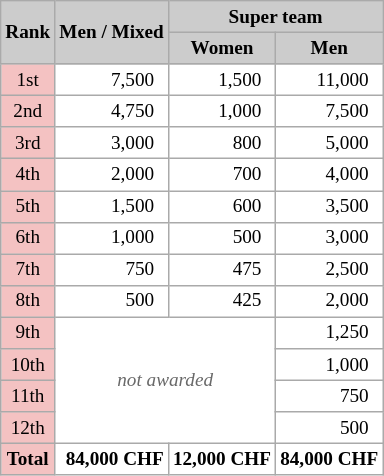<table class="wikitable" style="background:#fff; font-size:80%">
<tr style="background:#ccc; text-align:center;">
<th rowspan="2" style="background:#ccc;">Rank</th>
<th rowspan="2" style="background:#ccc;">Men / Mixed</th>
<th colspan="2" style="background:#ccc;">Super team</th>
</tr>
<tr style="background:#ccc; text-align:center;">
<th style="background:#ccc;">Women</th>
<th style="background:#ccc;">Men</th>
</tr>
<tr>
<td bgcolor=#F4C2C2 align=center>1st</td>
<td align=right>7,500  </td>
<td align=right>1,500  </td>
<td align=right>11,000  </td>
</tr>
<tr>
<td bgcolor=#F4C2C2 align=center>2nd</td>
<td align=right>4,750  </td>
<td align=right>1,000  </td>
<td align=right>7,500   </td>
</tr>
<tr>
<td bgcolor=#F4C2C2 align=center>3rd</td>
<td align=right>3,000  </td>
<td align=right>800  </td>
<td align=right>5,000  </td>
</tr>
<tr>
<td bgcolor=#F4C2C2 align=center>4th</td>
<td align=right>2,000  </td>
<td align=right>700  </td>
<td align=right>4,000  </td>
</tr>
<tr>
<td bgcolor=#F4C2C2 align=center>5th</td>
<td align=right>1,500  </td>
<td align=right>600  </td>
<td align=right>3,500  </td>
</tr>
<tr>
<td bgcolor=#F4C2C2 align=center>6th</td>
<td align=right>1,000  </td>
<td align=right>500  </td>
<td align=right>3,000  </td>
</tr>
<tr>
<td bgcolor=#F4C2C2 align=center>7th</td>
<td align=right>750  </td>
<td align=right>475  </td>
<td align=right>2,500  </td>
</tr>
<tr>
<td bgcolor=#F4C2C2 align=center>8th</td>
<td align=right>500  </td>
<td align=right>425  </td>
<td align=right>2,000  </td>
</tr>
<tr>
<td bgcolor=#F4C2C2 align=center>9th</td>
<td align=center rowspan=4 colspan=2 style=color:#696969><em>not awarded</em></td>
<td align=right>1,250  </td>
</tr>
<tr>
<td bgcolor=#F4C2C2 align=center>10th</td>
<td align=right>1,000  </td>
</tr>
<tr>
<td bgcolor=#F4C2C2 align=center>11th</td>
<td align=right>750  </td>
</tr>
<tr>
<td bgcolor=#F4C2C2 align=center>12th</td>
<td align=right>500  </td>
</tr>
<tr>
<td bgcolor=#F4C2C2 align=center bgcolor=#F0EAD6><strong>Total</strong></td>
<td align=right><strong>84,000 CHF</strong></td>
<td align=right><strong>12,000 CHF</strong></td>
<td align=right><strong>84,000 CHF</strong></td>
</tr>
</table>
